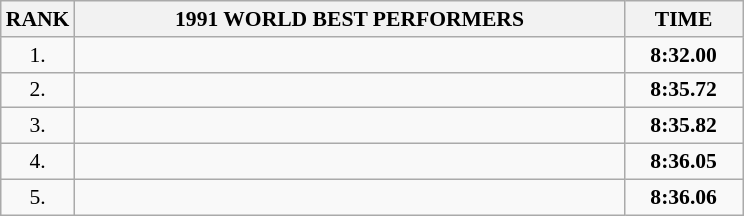<table class="wikitable" style="border-collapse: collapse; font-size: 90%;">
<tr>
<th>RANK</th>
<th align="center" style="width: 25em">1991 WORLD BEST PERFORMERS</th>
<th align="center" style="width: 5em">TIME</th>
</tr>
<tr>
<td align="center">1.</td>
<td></td>
<td align="center"><strong>8:32.00</strong></td>
</tr>
<tr>
<td align="center">2.</td>
<td></td>
<td align="center"><strong>8:35.72</strong></td>
</tr>
<tr>
<td align="center">3.</td>
<td></td>
<td align="center"><strong>8:35.82</strong></td>
</tr>
<tr>
<td align="center">4.</td>
<td></td>
<td align="center"><strong>8:36.05</strong></td>
</tr>
<tr>
<td align="center">5.</td>
<td></td>
<td align="center"><strong>8:36.06</strong></td>
</tr>
</table>
